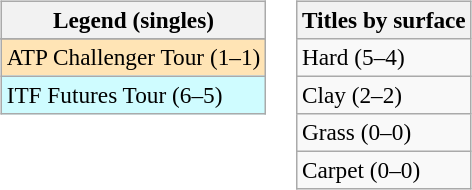<table>
<tr valign=top>
<td><br><table class=wikitable style=font-size:97%>
<tr>
<th>Legend (singles)</th>
</tr>
<tr bgcolor=e5d1cb>
</tr>
<tr bgcolor=moccasin>
<td>ATP Challenger Tour (1–1)</td>
</tr>
<tr bgcolor=cffcff>
<td>ITF Futures Tour (6–5)</td>
</tr>
</table>
</td>
<td><br><table class=wikitable style=font-size:97%>
<tr>
<th>Titles by surface</th>
</tr>
<tr>
<td>Hard (5–4)</td>
</tr>
<tr>
<td>Clay (2–2)</td>
</tr>
<tr>
<td>Grass (0–0)</td>
</tr>
<tr>
<td>Carpet (0–0)</td>
</tr>
</table>
</td>
</tr>
</table>
